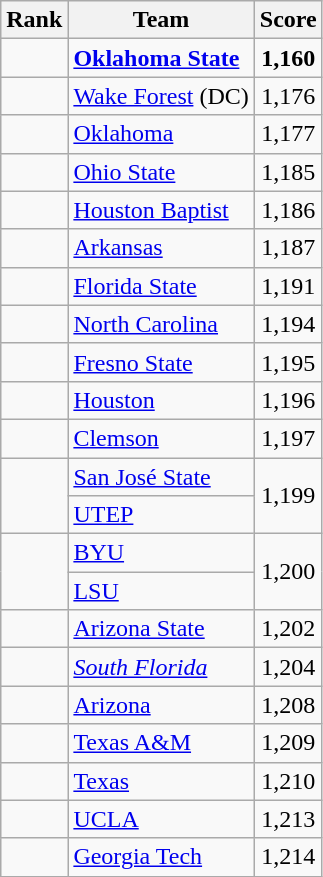<table class="wikitable sortable" style="text-align:center">
<tr>
<th dat-sort-type=number>Rank</th>
<th>Team</th>
<th>Score</th>
</tr>
<tr>
<td></td>
<td align=left><strong><a href='#'>Oklahoma State</a></strong></td>
<td><strong>1,160</strong></td>
</tr>
<tr>
<td></td>
<td align=left><a href='#'>Wake Forest</a> (DC)</td>
<td>1,176</td>
</tr>
<tr>
<td></td>
<td align=left><a href='#'>Oklahoma</a></td>
<td>1,177</td>
</tr>
<tr>
<td></td>
<td align=left><a href='#'>Ohio State</a></td>
<td>1,185</td>
</tr>
<tr>
<td></td>
<td align=left><a href='#'>Houston Baptist</a></td>
<td>1,186</td>
</tr>
<tr>
<td></td>
<td align=left><a href='#'>Arkansas</a></td>
<td>1,187</td>
</tr>
<tr>
<td></td>
<td align=left><a href='#'>Florida State</a></td>
<td>1,191</td>
</tr>
<tr>
<td></td>
<td align=left><a href='#'>North Carolina</a></td>
<td>1,194</td>
</tr>
<tr>
<td></td>
<td align=left><a href='#'>Fresno State</a></td>
<td>1,195</td>
</tr>
<tr>
<td></td>
<td align=left><a href='#'>Houston</a></td>
<td>1,196</td>
</tr>
<tr>
<td></td>
<td align=left><a href='#'>Clemson</a></td>
<td>1,197</td>
</tr>
<tr>
<td rowspan=2></td>
<td align=left><a href='#'>San José State</a></td>
<td rowspan=2>1,199</td>
</tr>
<tr>
<td align=left><a href='#'>UTEP</a></td>
</tr>
<tr>
<td rowspan=2></td>
<td align=left><a href='#'>BYU</a></td>
<td rowspan=2>1,200</td>
</tr>
<tr>
<td align=left><a href='#'>LSU</a></td>
</tr>
<tr>
<td></td>
<td align=left><a href='#'>Arizona State</a></td>
<td>1,202</td>
</tr>
<tr>
<td></td>
<td align=left><em><a href='#'>South Florida</a></em></td>
<td>1,204</td>
</tr>
<tr>
<td></td>
<td align=left><a href='#'>Arizona</a></td>
<td>1,208</td>
</tr>
<tr>
<td></td>
<td align=left><a href='#'>Texas A&M</a></td>
<td>1,209</td>
</tr>
<tr>
<td></td>
<td align=left><a href='#'>Texas</a></td>
<td>1,210</td>
</tr>
<tr>
<td></td>
<td align=left><a href='#'>UCLA</a></td>
<td>1,213</td>
</tr>
<tr>
<td></td>
<td align=left><a href='#'>Georgia Tech</a></td>
<td>1,214</td>
</tr>
</table>
